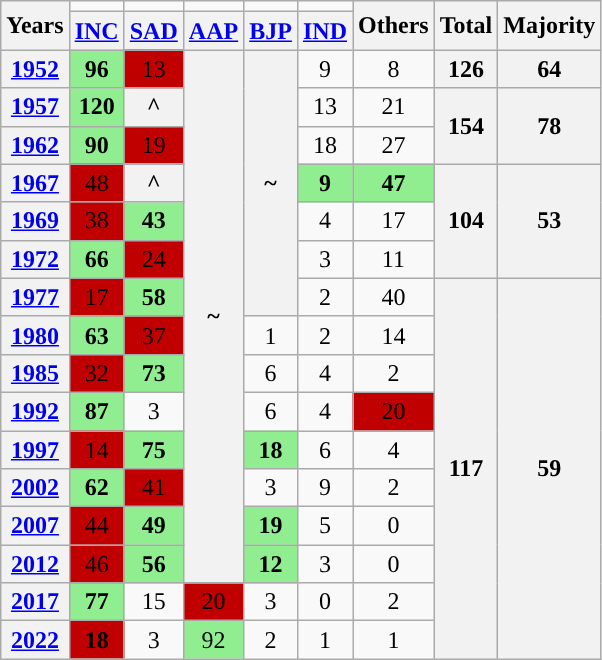<table class="wikitable" style="text-align:center">
<tr>
<th rowspan="2">Years</th>
<td></td>
<td></td>
<td></td>
<td></td>
<td></td>
<th rowspan="2">Others</th>
<th rowspan="2">Total</th>
<th rowspan="2">Majority</th>
</tr>
<tr>
<th><a href='#'>INC</a></th>
<th><a href='#'>SAD</a></th>
<th><a href='#'>AAP</a></th>
<th><a href='#'>BJP</a></th>
<th><a href='#'>IND</a></th>
</tr>
<tr>
<th><a href='#'>1952</a></th>
<td bgcolor="lightgreen"><strong>96</strong></td>
<td bgcolor="chili">13</td>
<th rowspan="14">~</th>
<th rowspan="7">~</th>
<td>9</td>
<td>8</td>
<th>126</th>
<th>64</th>
</tr>
<tr>
<th><a href='#'>1957</a></th>
<td bgcolor="lightgreen"><strong>120</strong></td>
<th>^</th>
<td>13</td>
<td>21</td>
<th rowspan="2">154</th>
<th rowspan="2">78</th>
</tr>
<tr>
<th><a href='#'>1962</a></th>
<td bgcolor="lightgreen"><strong>90</strong></td>
<td bgcolor="chili">19</td>
<td>18</td>
<td>27</td>
</tr>
<tr>
<th><a href='#'>1967</a></th>
<td bgcolor="chili">48</td>
<th>^</th>
<td bgcolor="lightgreen"><strong>9</strong></td>
<td bgcolor="lightgreen"><strong>47</strong></td>
<th rowspan="3">104</th>
<th rowspan="3">53</th>
</tr>
<tr>
<th><a href='#'>1969</a></th>
<td bgcolor="chili">38</td>
<td bgcolor="lightgreen"><strong>43</strong></td>
<td>4</td>
<td>17</td>
</tr>
<tr>
<th><a href='#'>1972</a></th>
<td bgcolor="lightgreen"><strong>66</strong></td>
<td bgcolor="chili">24</td>
<td>3</td>
<td>11</td>
</tr>
<tr>
<th><a href='#'>1977</a></th>
<td bgcolor="chili">17</td>
<td bgcolor="lightgreen"><strong>58</strong></td>
<td>2</td>
<td>40</td>
<th rowspan="10">117</th>
<th rowspan="10">59</th>
</tr>
<tr>
<th><a href='#'>1980</a></th>
<td bgcolor="lightgreen"><strong>63</strong></td>
<td bgcolor="chili">37</td>
<td>1</td>
<td>2</td>
<td>14</td>
</tr>
<tr>
<th><a href='#'>1985</a></th>
<td bgcolor="chili">32</td>
<td bgcolor="lightgreen"><strong>73</strong></td>
<td>6</td>
<td>4</td>
<td>2</td>
</tr>
<tr>
<th><a href='#'>1992</a></th>
<td bgcolor="lightgreen"><strong>87</strong></td>
<td>3</td>
<td>6</td>
<td>4</td>
<td bgcolor="chili">20</td>
</tr>
<tr>
<th><a href='#'>1997</a></th>
<td bgcolor="chili">14</td>
<td bgcolor="lightgreen"><strong>75</strong></td>
<td bgcolor="lightgreen"><strong>18</strong></td>
<td>6</td>
<td>4</td>
</tr>
<tr>
<th><a href='#'>2002</a></th>
<td bgcolor="lightgreen"><strong>62</strong></td>
<td bgcolor="chili">41</td>
<td>3</td>
<td>9</td>
<td>2</td>
</tr>
<tr>
<th><a href='#'>2007</a></th>
<td bgcolor="chili">44</td>
<td bgcolor="lightgreen"><strong>49</strong></td>
<td bgcolor="lightgreen"><strong>19</strong></td>
<td>5</td>
<td>0</td>
</tr>
<tr>
<th><a href='#'>2012</a></th>
<td bgcolor="chili">46</td>
<td bgcolor="lightgreen"><strong>56</strong></td>
<td bgcolor="lightgreen"><strong>12</strong></td>
<td>3</td>
<td>0</td>
</tr>
<tr>
<th><a href='#'>2017</a></th>
<td bgcolor="lightgreen"><strong>77</strong></td>
<td>15</td>
<td bgcolor="chili">20</td>
<td>3</td>
<td>0</td>
<td>2</td>
</tr>
<tr>
<th><a href='#'>2022</a></th>
<td bgcolor="chili"><strong>18</strong></td>
<td>3</td>
<td bgcolor="lightgreen">92</td>
<td>2</td>
<td>1</td>
<td>1</td>
</tr>
</table>
